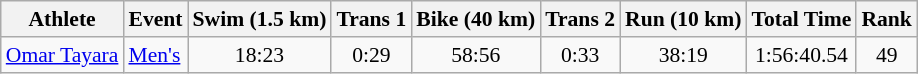<table class="wikitable" style="font-size:90%">
<tr>
<th>Athlete</th>
<th>Event</th>
<th>Swim (1.5 km)</th>
<th>Trans 1</th>
<th>Bike (40 km)</th>
<th>Trans 2</th>
<th>Run (10 km)</th>
<th>Total Time</th>
<th>Rank</th>
</tr>
<tr align=center>
<td align=left><a href='#'>Omar Tayara</a></td>
<td align=left><a href='#'>Men's</a></td>
<td>18:23</td>
<td>0:29</td>
<td>58:56</td>
<td>0:33</td>
<td>38:19</td>
<td>1:56:40.54</td>
<td>49</td>
</tr>
</table>
